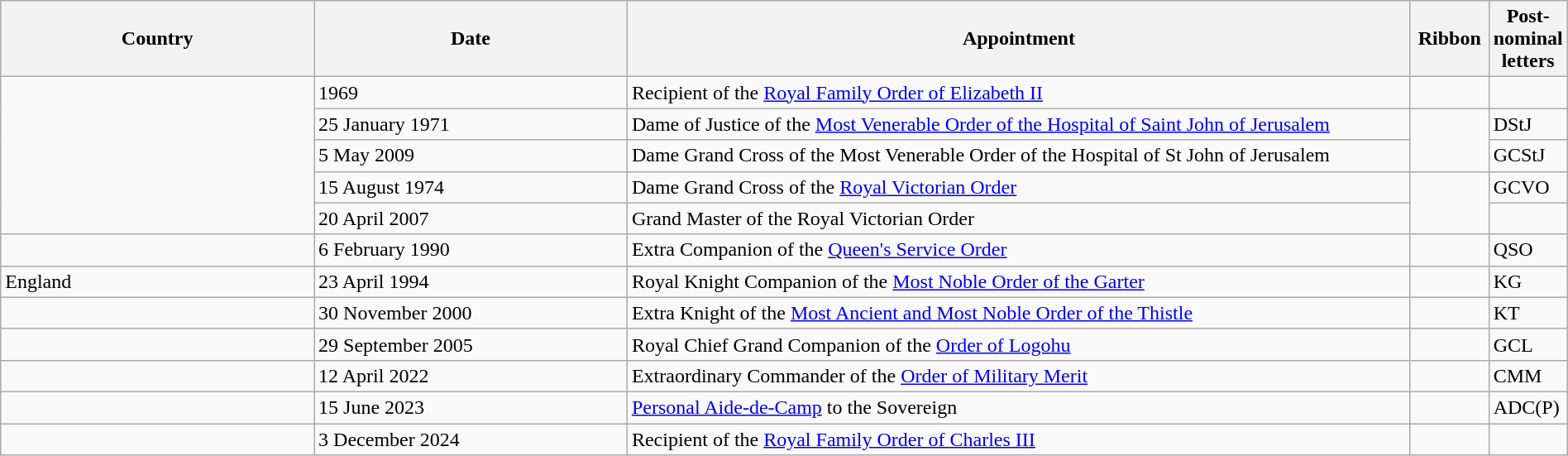<table class="wikitable plainrowheaders" width="100%" style="margin:0.5em 1em 0.5em 0; border:1px solid #005566; border-collapse:collapse;">
<tr>
<th width="20%"><span>Country</span></th>
<th width="20%"><span>Date</span></th>
<th width="50%"><span>Appointment</span></th>
<th width="5%"><span>Ribbon</span></th>
<th width="5%"><span>Post-nominal letters</span></th>
</tr>
<tr>
<td rowspan="5"></td>
<td>1969</td>
<td>Recipient of the <a href='#'>Royal Family Order of Elizabeth II</a></td>
<td></td>
<td></td>
</tr>
<tr>
<td>25 January 1971</td>
<td>Dame of Justice of the <a href='#'>Most Venerable Order of the Hospital of Saint John of Jerusalem</a></td>
<td rowspan="2"></td>
<td>DStJ</td>
</tr>
<tr>
<td>5 May 2009</td>
<td>Dame Grand Cross of the Most Venerable Order of the Hospital of St John of Jerusalem</td>
<td>GCStJ</td>
</tr>
<tr>
<td>15 August 1974</td>
<td>Dame Grand Cross of the <a href='#'>Royal Victorian Order</a></td>
<td rowspan="2"></td>
<td>GCVO</td>
</tr>
<tr>
<td>20 April 2007</td>
<td>Grand Master of the Royal Victorian Order</td>
<td></td>
</tr>
<tr>
<td></td>
<td>6 February 1990</td>
<td>Extra Companion of the <a href='#'>Queen's Service Order</a></td>
<td></td>
<td>QSO</td>
</tr>
<tr>
<td> England</td>
<td>23 April 1994</td>
<td>Royal Knight Companion of the <a href='#'>Most Noble Order of the Garter</a></td>
<td></td>
<td>KG</td>
</tr>
<tr>
<td></td>
<td>30 November 2000</td>
<td>Extra Knight of the <a href='#'>Most Ancient and Most Noble Order of the Thistle</a></td>
<td></td>
<td>KT</td>
</tr>
<tr>
<td></td>
<td>29 September 2005</td>
<td>Royal Chief Grand Companion of the <a href='#'>Order of Logohu</a></td>
<td></td>
<td>GCL</td>
</tr>
<tr>
<td></td>
<td>12 April 2022</td>
<td>Extraordinary Commander of the <a href='#'>Order of Military Merit</a></td>
<td></td>
<td>CMM</td>
</tr>
<tr>
<td></td>
<td>15 June 2023</td>
<td><a href='#'>Personal Aide-de-Camp</a> to the Sovereign</td>
<td></td>
<td>ADC(P)</td>
</tr>
<tr>
<td></td>
<td>3 December 2024</td>
<td>Recipient of the <a href='#'>Royal Family Order of Charles III</a></td>
<td></td>
<td></td>
</tr>
</table>
